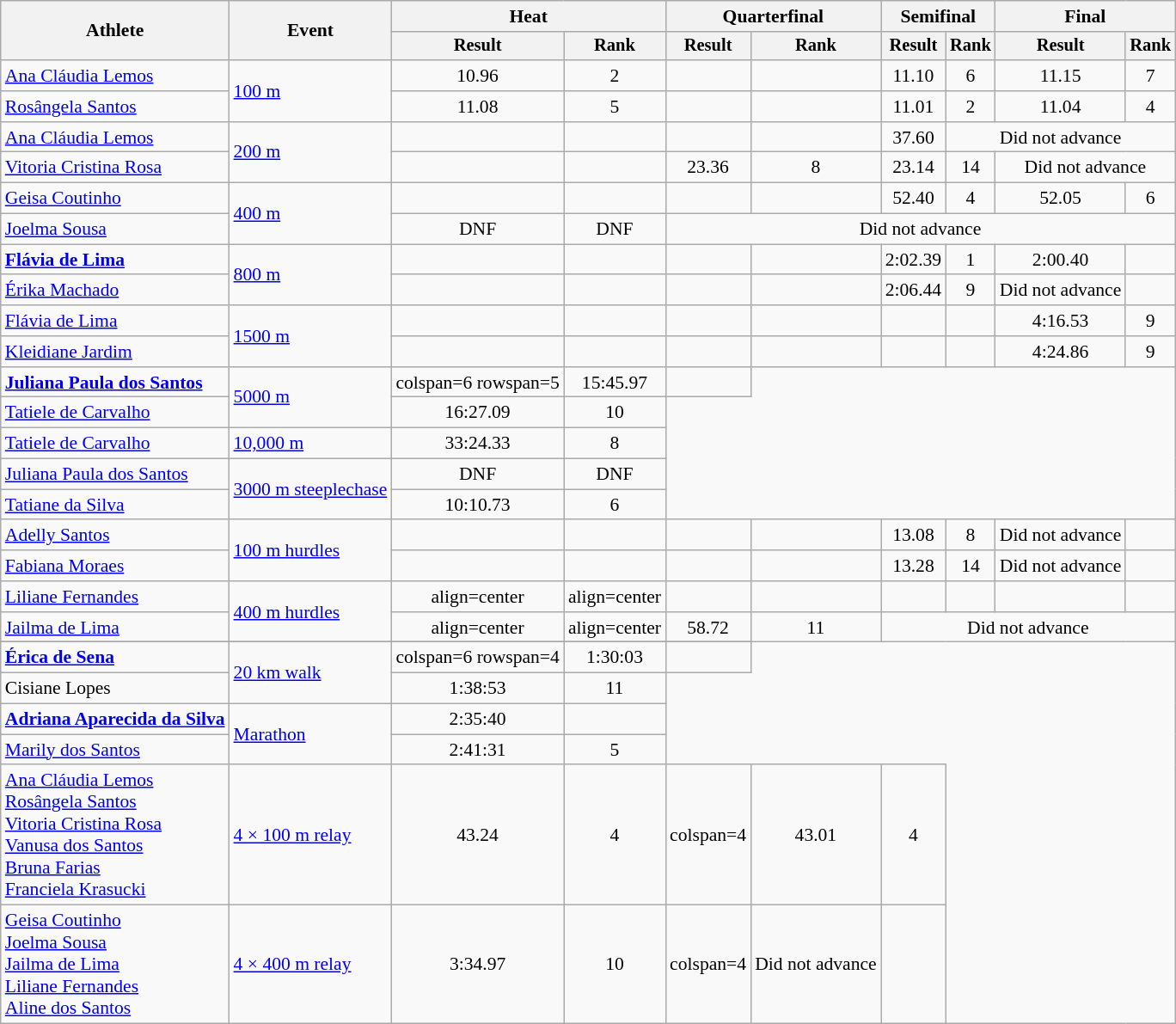<table class="wikitable" style="font-size:90%">
<tr>
<th rowspan="2">Athlete</th>
<th rowspan="2">Event</th>
<th colspan="2">Heat</th>
<th colspan="2">Quarterfinal</th>
<th colspan="2">Semifinal</th>
<th colspan="2">Final</th>
</tr>
<tr style="font-size:95%">
<th>Result</th>
<th>Rank</th>
<th>Result</th>
<th>Rank</th>
<th>Result</th>
<th>Rank</th>
<th>Result</th>
<th>Rank</th>
</tr>
<tr align=center>
<td align=left><a href='#'>Ana Cláudia Lemos</a></td>
<td align=left rowspan=2><a href='#'>100 m</a></td>
<td>10.96</td>
<td>2</td>
<td></td>
<td></td>
<td>11.10</td>
<td>6</td>
<td>11.15</td>
<td>7</td>
</tr>
<tr align=center>
<td align=left><a href='#'>Rosângela Santos</a></td>
<td>11.08</td>
<td>5</td>
<td></td>
<td></td>
<td>11.01</td>
<td>2</td>
<td>11.04</td>
<td>4</td>
</tr>
<tr align=center>
<td align=left><a href='#'>Ana Cláudia Lemos</a></td>
<td align=left rowspan=2><a href='#'>200 m</a></td>
<td></td>
<td></td>
<td></td>
<td></td>
<td>37.60</td>
<td align=center colspan=4>Did not advance</td>
</tr>
<tr align=center>
<td align=left><a href='#'>Vitoria Cristina Rosa</a></td>
<td></td>
<td></td>
<td>23.36</td>
<td>8</td>
<td>23.14</td>
<td>14</td>
<td align=center colspan=4>Did not advance</td>
</tr>
<tr align=center>
<td align=left><a href='#'>Geisa Coutinho</a></td>
<td align=left rowspan=2><a href='#'>400 m</a></td>
<td></td>
<td></td>
<td></td>
<td></td>
<td>52.40</td>
<td>4</td>
<td>52.05</td>
<td>6</td>
</tr>
<tr align=center>
<td align=left><a href='#'>Joelma Sousa</a></td>
<td>DNF</td>
<td>DNF</td>
<td align="center" colspan="7">Did not advance</td>
</tr>
<tr align=center>
<td align=left><strong><a href='#'>Flávia de Lima</a></strong></td>
<td align=left rowspan=2><a href='#'>800 m</a></td>
<td></td>
<td></td>
<td></td>
<td></td>
<td>2:02.39</td>
<td>1</td>
<td>2:00.40</td>
<td></td>
</tr>
<tr align=center>
<td align=left><a href='#'>Érika Machado</a></td>
<td></td>
<td></td>
<td></td>
<td></td>
<td>2:06.44</td>
<td>9</td>
<td>Did not advance</td>
<td></td>
</tr>
<tr align=center>
<td align=left><a href='#'>Flávia de Lima</a></td>
<td align=left rowspan=2><a href='#'>1500 m</a></td>
<td></td>
<td></td>
<td></td>
<td></td>
<td></td>
<td></td>
<td>4:16.53</td>
<td>9</td>
</tr>
<tr align=center>
<td align=left><a href='#'>Kleidiane Jardim</a></td>
<td></td>
<td></td>
<td></td>
<td></td>
<td></td>
<td></td>
<td>4:24.86</td>
<td>9</td>
</tr>
<tr align=center>
<td align=left><strong><a href='#'>Juliana Paula dos Santos</a></strong></td>
<td align=left rowspan=2><a href='#'>5000 m</a></td>
<td>colspan=6 rowspan=5 </td>
<td>15:45.97</td>
<td></td>
</tr>
<tr align=center>
<td align=left><a href='#'>Tatiele de Carvalho</a></td>
<td>16:27.09</td>
<td>10</td>
</tr>
<tr align=center>
<td align=left><a href='#'>Tatiele de Carvalho</a></td>
<td align=left><a href='#'>10,000 m</a></td>
<td>33:24.33</td>
<td>8</td>
</tr>
<tr align=center>
<td align=left><a href='#'>Juliana Paula dos Santos</a></td>
<td align=left rowspan=2><a href='#'>3000 m steeplechase</a></td>
<td>DNF</td>
<td>DNF</td>
</tr>
<tr align=center>
<td align=left><a href='#'>Tatiane da Silva</a></td>
<td>10:10.73</td>
<td>6</td>
</tr>
<tr align=center>
<td align=left><a href='#'>Adelly Santos</a></td>
<td align=left rowspan=2><a href='#'>100 m hurdles</a></td>
<td></td>
<td></td>
<td></td>
<td></td>
<td>13.08</td>
<td>8</td>
<td>Did not advance</td>
<td></td>
</tr>
<tr align=center>
<td align=left><a href='#'>Fabiana Moraes</a></td>
<td></td>
<td></td>
<td></td>
<td></td>
<td>13.28</td>
<td>14</td>
<td>Did not advance</td>
<td></td>
</tr>
<tr align=center>
<td align=left><a href='#'>Liliane Fernandes</a></td>
<td align=left rowspan=2><a href='#'>400 m hurdles</a></td>
<td>align=center </td>
<td>align=center </td>
<td></td>
<td></td>
<td></td>
<td></td>
<td></td>
<td></td>
</tr>
<tr align=center>
<td align=left><a href='#'>Jailma de Lima</a></td>
<td>align=center </td>
<td>align=center </td>
<td>58.72</td>
<td>11</td>
<td align=center colspan=4>Did not advance</td>
</tr>
<tr>
</tr>
<tr align=center>
<td align=left><strong><a href='#'>Érica de Sena</a></strong></td>
<td align=left rowspan=2><a href='#'>20 km walk</a></td>
<td>colspan=6 rowspan=4 </td>
<td>1:30:03</td>
<td></td>
</tr>
<tr align=center>
<td align=left>Cisiane Lopes</td>
<td>1:38:53</td>
<td>11</td>
</tr>
<tr align=center>
<td align=left><strong><a href='#'>Adriana Aparecida da Silva</a></strong></td>
<td align=left rowspan=2><a href='#'>Marathon</a></td>
<td>2:35:40</td>
<td></td>
</tr>
<tr align=center>
<td align=left><a href='#'>Marily dos Santos</a></td>
<td>2:41:31</td>
<td>5</td>
</tr>
<tr align=center>
<td align=left><a href='#'>Ana Cláudia Lemos</a><br><a href='#'>Rosângela Santos</a><br><a href='#'>Vitoria Cristina Rosa</a><br><a href='#'>Vanusa dos Santos</a><br><a href='#'>Bruna Farias</a><br><a href='#'>Franciela Krasucki</a></td>
<td align=left><a href='#'>4 × 100 m relay</a></td>
<td>43.24</td>
<td>4</td>
<td>colspan=4 </td>
<td>43.01</td>
<td>4</td>
</tr>
<tr align=center>
<td align=left><a href='#'>Geisa Coutinho</a><br><a href='#'>Joelma Sousa</a><br><a href='#'>Jailma de Lima</a><br><a href='#'>Liliane Fernandes</a><br><a href='#'>Aline dos Santos</a></td>
<td align=left><a href='#'>4 × 400 m relay</a></td>
<td>3:34.97</td>
<td>10</td>
<td>colspan=4 </td>
<td>Did not advance</td>
<td></td>
</tr>
</table>
